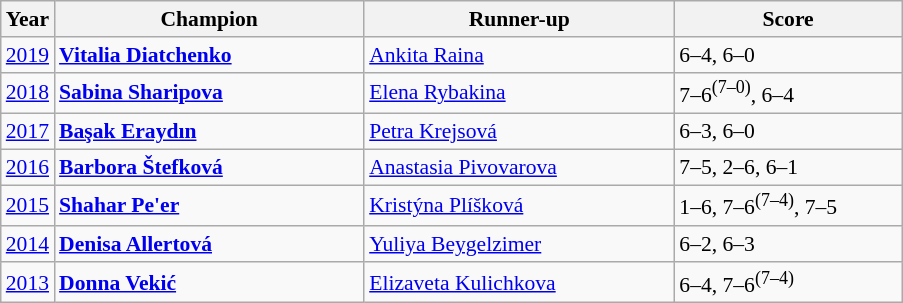<table class="wikitable" style="font-size:90%">
<tr>
<th>Year</th>
<th width="200">Champion</th>
<th width="200">Runner-up</th>
<th width="145">Score</th>
</tr>
<tr>
<td><a href='#'>2019</a></td>
<td> <strong><a href='#'>Vitalia Diatchenko</a></strong></td>
<td> <a href='#'>Ankita Raina</a></td>
<td>6–4, 6–0</td>
</tr>
<tr>
<td><a href='#'>2018</a></td>
<td> <strong><a href='#'>Sabina Sharipova</a></strong></td>
<td> <a href='#'>Elena Rybakina</a></td>
<td>7–6<sup>(7–0)</sup>, 6–4</td>
</tr>
<tr>
<td><a href='#'>2017</a></td>
<td> <strong><a href='#'>Başak Eraydın</a></strong></td>
<td> <a href='#'>Petra Krejsová</a></td>
<td>6–3, 6–0</td>
</tr>
<tr>
<td><a href='#'>2016</a></td>
<td> <strong><a href='#'>Barbora Štefková</a></strong></td>
<td> <a href='#'>Anastasia Pivovarova</a></td>
<td>7–5, 2–6, 6–1</td>
</tr>
<tr>
<td><a href='#'>2015</a></td>
<td> <strong><a href='#'>Shahar Pe'er</a></strong></td>
<td> <a href='#'>Kristýna Plíšková</a></td>
<td>1–6, 7–6<sup>(7–4)</sup>, 7–5</td>
</tr>
<tr>
<td><a href='#'>2014</a></td>
<td> <strong><a href='#'>Denisa Allertová</a></strong></td>
<td> <a href='#'>Yuliya Beygelzimer</a></td>
<td>6–2, 6–3</td>
</tr>
<tr>
<td><a href='#'>2013</a></td>
<td> <strong><a href='#'>Donna Vekić</a></strong></td>
<td> <a href='#'>Elizaveta Kulichkova</a></td>
<td>6–4, 7–6<sup>(7–4)</sup></td>
</tr>
</table>
